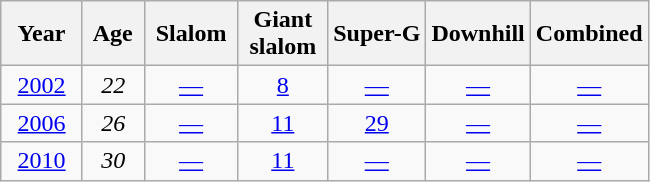<table class=wikitable style="text-align:center">
<tr>
<th>  Year  </th>
<th> Age </th>
<th> Slalom </th>
<th>Giant<br> slalom </th>
<th>Super-G</th>
<th>Downhill</th>
<th>Combined</th>
</tr>
<tr>
<td><a href='#'>2002</a></td>
<td><em>22</em></td>
<td><a href='#'>—</a></td>
<td><a href='#'>8</a></td>
<td><a href='#'>—</a></td>
<td><a href='#'>—</a></td>
<td><a href='#'>—</a></td>
</tr>
<tr>
<td><a href='#'>2006</a></td>
<td><em>26</em></td>
<td><a href='#'>—</a></td>
<td><a href='#'>11</a></td>
<td><a href='#'>29</a></td>
<td><a href='#'>—</a></td>
<td><a href='#'>—</a></td>
</tr>
<tr>
<td><a href='#'>2010</a></td>
<td><em>30</em></td>
<td><a href='#'>—</a></td>
<td><a href='#'>11</a></td>
<td><a href='#'>—</a></td>
<td><a href='#'>—</a></td>
<td><a href='#'>—</a></td>
</tr>
</table>
